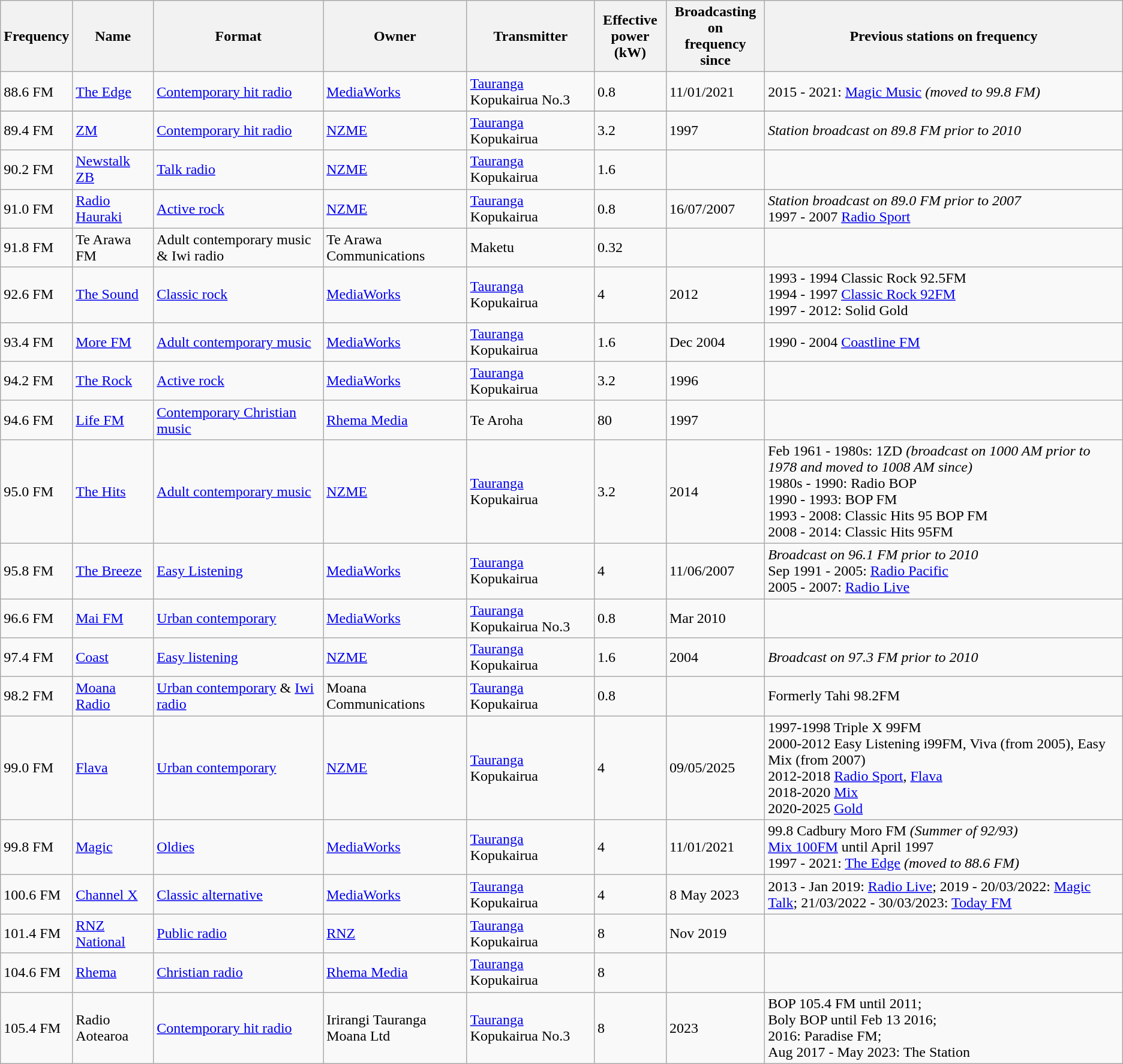<table class="wikitable sortable defaultleft col6right">
<tr>
<th scope="col">Frequency<br></th>
<th scope="col">Name</th>
<th scope="col">Format</th>
<th scope="col">Owner</th>
<th scope="col">Transmitter</th>
<th scope="col">Effective<br>power (kW)</th>
<th scope="col">Broadcasting on<br>frequency since</th>
<th scope="col">Previous stations on frequency</th>
</tr>
<tr>
<td>88.6 FM</td>
<td><a href='#'>The Edge</a></td>
<td><a href='#'>Contemporary hit radio</a></td>
<td><a href='#'>MediaWorks</a></td>
<td><a href='#'>Tauranga</a> Kopukairua No.3</td>
<td>0.8</td>
<td>11/01/2021</td>
<td>2015 - 2021: <a href='#'>Magic Music</a> <em>(moved to 99.8 FM)</em></td>
</tr>
<tr>
</tr>
<tr 89.0 FM  || >
</tr>
<tr>
<td>89.4 FM</td>
<td><a href='#'>ZM</a></td>
<td><a href='#'>Contemporary hit radio</a></td>
<td><a href='#'>NZME</a></td>
<td><a href='#'>Tauranga</a> Kopukairua</td>
<td>3.2</td>
<td>1997</td>
<td><em>Station broadcast on 89.8 FM prior to 2010</em></td>
</tr>
<tr>
<td>90.2 FM</td>
<td><a href='#'>Newstalk ZB</a></td>
<td><a href='#'>Talk radio</a></td>
<td><a href='#'>NZME</a></td>
<td><a href='#'>Tauranga</a> Kopukairua</td>
<td>1.6</td>
<td></td>
<td></td>
</tr>
<tr>
<td>91.0 FM</td>
<td><a href='#'>Radio Hauraki</a></td>
<td><a href='#'>Active rock</a></td>
<td><a href='#'>NZME</a></td>
<td><a href='#'>Tauranga</a> Kopukairua</td>
<td>0.8</td>
<td>16/07/2007</td>
<td><em>Station broadcast on 89.0 FM prior to 2007</em> <br> 1997 - 2007 <a href='#'>Radio Sport</a></td>
</tr>
<tr>
<td>91.8 FM</td>
<td>Te Arawa FM</td>
<td>Adult contemporary music & Iwi radio</td>
<td>Te Arawa Communications</td>
<td>Maketu</td>
<td>0.32</td>
<td></td>
<td></td>
</tr>
<tr>
<td>92.6 FM</td>
<td><a href='#'>The Sound</a></td>
<td><a href='#'>Classic rock</a></td>
<td><a href='#'>MediaWorks</a></td>
<td><a href='#'>Tauranga</a> Kopukairua</td>
<td>4</td>
<td>2012</td>
<td>1993 - 1994 Classic Rock 92.5FM <br> 1994 - 1997 <a href='#'>Classic Rock 92FM</a> <br> 1997 - 2012: Solid Gold</td>
</tr>
<tr>
<td>93.4 FM</td>
<td><a href='#'>More FM</a></td>
<td><a href='#'>Adult contemporary music</a></td>
<td><a href='#'>MediaWorks</a></td>
<td><a href='#'>Tauranga</a> Kopukairua</td>
<td>1.6</td>
<td>Dec 2004</td>
<td>1990 - 2004 <a href='#'>Coastline FM</a></td>
</tr>
<tr>
<td>94.2 FM</td>
<td><a href='#'>The Rock</a></td>
<td><a href='#'>Active rock</a></td>
<td><a href='#'>MediaWorks</a></td>
<td><a href='#'>Tauranga</a> Kopukairua</td>
<td>3.2</td>
<td>1996</td>
<td></td>
</tr>
<tr>
<td>94.6 FM</td>
<td><a href='#'>Life FM</a></td>
<td><a href='#'>Contemporary Christian music</a></td>
<td><a href='#'>Rhema Media</a></td>
<td>Te Aroha</td>
<td>80</td>
<td>1997</td>
<td></td>
</tr>
<tr>
<td>95.0 FM</td>
<td><a href='#'>The Hits</a></td>
<td><a href='#'>Adult contemporary music</a></td>
<td><a href='#'>NZME</a></td>
<td><a href='#'>Tauranga</a> Kopukairua</td>
<td>3.2</td>
<td>2014</td>
<td>Feb 1961 - 1980s: 1ZD <em>(broadcast on 1000 AM prior to 1978 and moved to 1008 AM since)</em> <br> 1980s - 1990: Radio BOP <br> 1990 - 1993: BOP FM <br> 1993 - 2008: Classic Hits 95 BOP FM <br> 2008 - 2014: Classic Hits 95FM</td>
</tr>
<tr>
<td>95.8 FM</td>
<td><a href='#'>The Breeze</a></td>
<td><a href='#'>Easy Listening</a></td>
<td><a href='#'>MediaWorks</a></td>
<td><a href='#'>Tauranga</a> Kopukairua</td>
<td>4</td>
<td>11/06/2007</td>
<td><em>Broadcast on 96.1 FM prior to 2010</em> <br> Sep 1991 - 2005: <a href='#'>Radio Pacific</a> <br> 2005 - 2007: <a href='#'>Radio Live</a></td>
</tr>
<tr>
<td>96.6 FM</td>
<td><a href='#'>Mai FM</a></td>
<td><a href='#'>Urban contemporary</a></td>
<td><a href='#'>MediaWorks</a></td>
<td><a href='#'>Tauranga</a> Kopukairua No.3</td>
<td>0.8</td>
<td>Mar 2010</td>
<td></td>
</tr>
<tr>
<td>97.4 FM</td>
<td><a href='#'>Coast</a></td>
<td><a href='#'>Easy listening</a></td>
<td><a href='#'>NZME</a></td>
<td><a href='#'>Tauranga</a> Kopukairua</td>
<td>1.6</td>
<td>2004</td>
<td><em>Broadcast on 97.3 FM prior to 2010</em></td>
</tr>
<tr>
<td>98.2 FM</td>
<td><a href='#'>Moana Radio</a></td>
<td><a href='#'>Urban contemporary</a> & <a href='#'>Iwi radio</a></td>
<td>Moana Communications</td>
<td><a href='#'>Tauranga</a> Kopukairua</td>
<td>0.8</td>
<td></td>
<td>Formerly Tahi 98.2FM</td>
</tr>
<tr>
<td>99.0 FM</td>
<td><a href='#'>Flava</a></td>
<td><a href='#'>Urban contemporary</a></td>
<td><a href='#'>NZME</a></td>
<td><a href='#'>Tauranga</a> Kopukairua</td>
<td>4</td>
<td>09/05/2025</td>
<td>1997-1998 Triple X 99FM<br>2000-2012 Easy Listening i99FM, Viva (from 2005), Easy Mix (from 2007)<br>2012-2018 <a href='#'>Radio Sport</a>, <a href='#'>Flava</a><br>2018-2020 <a href='#'>Mix</a> <br>2020-2025 <a href='#'>Gold</a></td>
</tr>
<tr>
<td>99.8 FM</td>
<td><a href='#'>Magic</a></td>
<td><a href='#'>Oldies</a></td>
<td><a href='#'>MediaWorks</a></td>
<td><a href='#'>Tauranga</a> Kopukairua</td>
<td>4</td>
<td>11/01/2021</td>
<td>99.8 Cadbury Moro FM <em>(Summer of 92/93)</em><br><a href='#'>Mix 100FM</a> until April 1997<br>1997 - 2021: <a href='#'>The Edge</a> <em>(moved to 88.6 FM)</em></td>
</tr>
<tr>
<td>100.6 FM</td>
<td><a href='#'>Channel X</a></td>
<td><a href='#'>Classic alternative</a></td>
<td><a href='#'>MediaWorks</a></td>
<td><a href='#'>Tauranga</a> Kopukairua</td>
<td>4</td>
<td>8 May 2023</td>
<td>2013 - Jan 2019: <a href='#'>Radio Live</a>; 2019 - 20/03/2022: <a href='#'>Magic Talk</a>; 21/03/2022 - 30/03/2023: <a href='#'>Today FM</a></td>
</tr>
<tr>
<td>101.4 FM</td>
<td><a href='#'>RNZ National</a></td>
<td><a href='#'>Public radio</a></td>
<td><a href='#'>RNZ</a></td>
<td><a href='#'>Tauranga</a> Kopukairua</td>
<td>8</td>
<td>Nov 2019</td>
<td></td>
</tr>
<tr>
<td>104.6 FM</td>
<td><a href='#'>Rhema</a></td>
<td><a href='#'>Christian radio</a></td>
<td><a href='#'>Rhema Media</a></td>
<td><a href='#'>Tauranga</a> Kopukairua</td>
<td>8</td>
<td></td>
<td></td>
</tr>
<tr>
<td>105.4 FM</td>
<td>Radio Aotearoa</td>
<td><a href='#'>Contemporary hit radio</a></td>
<td>Irirangi Tauranga Moana Ltd</td>
<td><a href='#'>Tauranga</a> Kopukairua No.3</td>
<td>8</td>
<td>2023</td>
<td>BOP 105.4 FM until 2011; <br>Boly BOP until Feb 13 2016; <br>2016: Paradise FM; <br> Aug 2017 - May 2023: The Station</td>
</tr>
</table>
